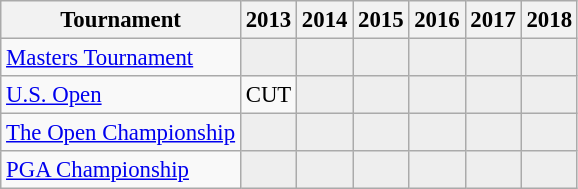<table class="wikitable" style="font-size:95%;text-align:center;">
<tr>
<th>Tournament</th>
<th>2013</th>
<th>2014</th>
<th>2015</th>
<th>2016</th>
<th>2017</th>
<th>2018</th>
</tr>
<tr>
<td align=left><a href='#'>Masters Tournament</a></td>
<td style="background:#eeeeee;"></td>
<td style="background:#eeeeee;"></td>
<td style="background:#eeeeee;"></td>
<td style="background:#eeeeee;"></td>
<td style="background:#eeeeee;"></td>
<td style="background:#eeeeee;"></td>
</tr>
<tr>
<td align=left><a href='#'>U.S. Open</a></td>
<td>CUT</td>
<td style="background:#eeeeee;"></td>
<td style="background:#eeeeee;"></td>
<td style="background:#eeeeee;"></td>
<td style="background:#eeeeee;"></td>
<td style="background:#eeeeee;"></td>
</tr>
<tr>
<td align=left><a href='#'>The Open Championship</a></td>
<td style="background:#eeeeee;"></td>
<td style="background:#eeeeee;"></td>
<td style="background:#eeeeee;"></td>
<td style="background:#eeeeee;"></td>
<td style="background:#eeeeee;"></td>
<td style="background:#eeeeee;"></td>
</tr>
<tr>
<td align=left><a href='#'>PGA Championship</a></td>
<td style="background:#eeeeee;"></td>
<td style="background:#eeeeee;"></td>
<td style="background:#eeeeee;"></td>
<td style="background:#eeeeee;"></td>
<td style="background:#eeeeee;"></td>
<td style="background:#eeeeee;"></td>
</tr>
</table>
